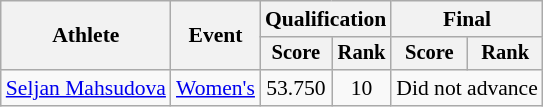<table class=wikitable style=font-size:90%;text-align:center>
<tr>
<th rowspan=2>Athlete</th>
<th rowspan=2>Event</th>
<th colspan=2>Qualification</th>
<th colspan=2>Final</th>
</tr>
<tr style=font-size:95%>
<th>Score</th>
<th>Rank</th>
<th>Score</th>
<th>Rank</th>
</tr>
<tr>
<td align=left><a href='#'>Seljan Mahsudova</a></td>
<td align=left><a href='#'>Women's</a></td>
<td>53.750</td>
<td>10</td>
<td colspan=2>Did not advance</td>
</tr>
</table>
